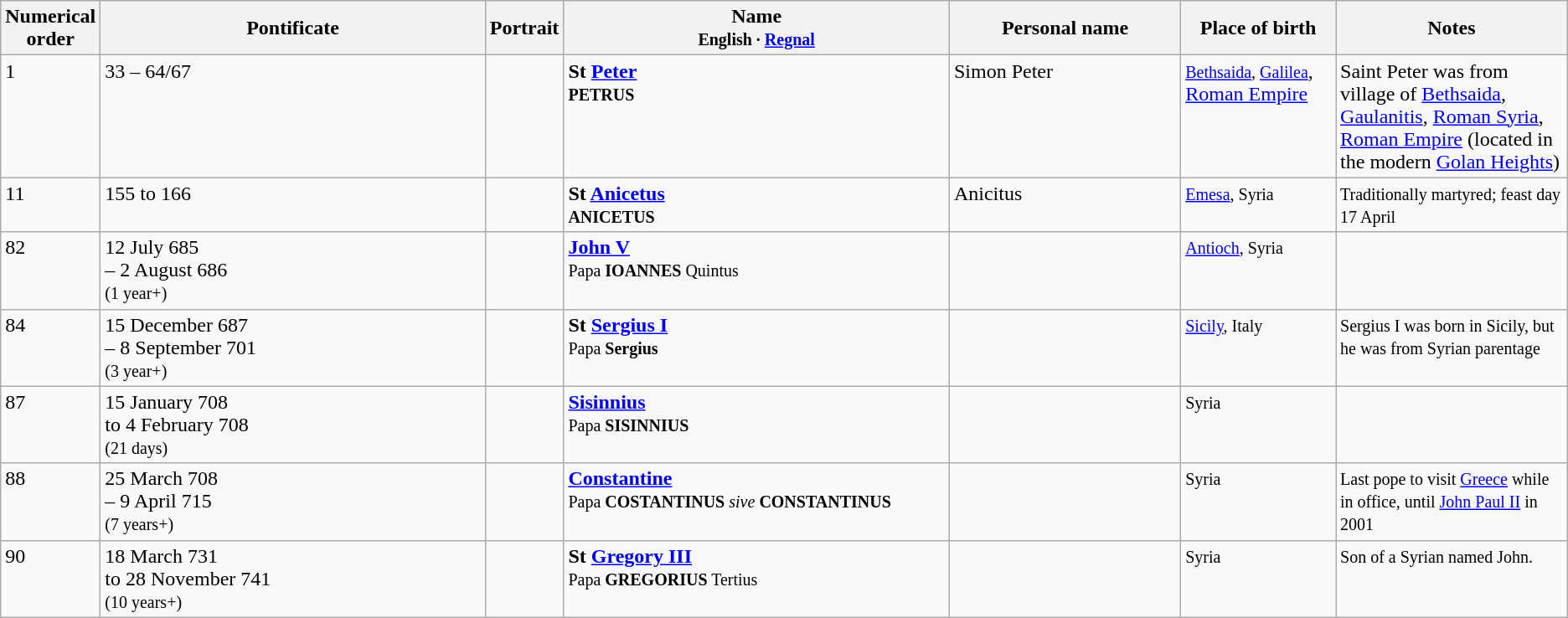<table class="wikitable">
<tr>
<th style="width:5%;">Numerical order</th>
<th style="width:25%;">Pontificate</th>
<th style="width:5%;">Portrait</th>
<th style="width:25%;">Name<br><small>English · <a href='#'>Regnal</a></small></th>
<th style="width:15%;">Personal name</th>
<th style="width:10%;">Place of birth</th>
<th style="width:35%;">Notes</th>
</tr>
<tr valign="top">
<td>1</td>
<td>33 – 64/67</td>
<td></td>
<td><strong>St <a href='#'>Peter</a></strong><br><small><strong>PETRUS</strong></small></td>
<td>Simon Peter</td>
<td><small><a href='#'>Bethsaida</a>, <a href='#'>Galilea</a></small>, <a href='#'>Roman Empire</a></td>
<td>Saint Peter was from village of <a href='#'>Bethsaida</a>, <a href='#'>Gaulanitis</a>, <a href='#'>Roman Syria</a>, <a href='#'>Roman Empire</a> (located in the modern <a href='#'>Golan Heights</a>)</td>
</tr>
<tr valign="top">
<td>11</td>
<td>155 to 166</td>
<td></td>
<td><strong>St <a href='#'>Anicetus</a></strong><br><small><strong>ANICETUS</strong></small></td>
<td>Anicitus</td>
<td><small><a href='#'>Emesa</a>, Syria</small></td>
<td><small>Traditionally martyred; feast day 17 April</small></td>
</tr>
<tr valign="top">
<td>82</td>
<td>12 July 685<br> – 2 August 686<br><small>(1 year+)</small></td>
<td></td>
<td><strong><a href='#'>John V</a></strong><br><small>Papa <strong>IOANNES</strong> Quintus</small></td>
<td> </td>
<td><small><a href='#'>Antioch</a>, Syria</small></td>
<td> </td>
</tr>
<tr valign="top">
<td>84</td>
<td>15 December 687<br> – 8 September 701<br><small>(3 year+)</small></td>
<td></td>
<td><strong>St <a href='#'>Sergius I</a></strong><br><small>Papa <strong>Sergius</strong> </small></td>
<td> </td>
<td><small><a href='#'>Sicily</a>, Italy</small></td>
<td><small>Sergius I was born in Sicily, but he was from Syrian parentage</small></td>
</tr>
<tr valign="top">
<td>87</td>
<td>15 January 708<br> to 4 February 708<br><small>(21 days)</small></td>
<td></td>
<td><strong><a href='#'>Sisinnius</a></strong><br><small>Papa <strong>SISINNIUS</strong></small></td>
<td> </td>
<td><small>Syria</small></td>
<td> </td>
</tr>
<tr valign="top">
<td>88</td>
<td>25 March 708<br>– 9 April 715<br><small>(7 years+)</small></td>
<td></td>
<td><strong><a href='#'>Constantine</a></strong><br><small>Papa <strong>COSTANTINUS</strong> <em>sive</em> <strong>CONSTANTINUS</strong></small></td>
<td> </td>
<td><small>Syria</small></td>
<td><small>Last pope to visit <a href='#'>Greece</a> while in office, until <a href='#'>John Paul II</a> in 2001</small></td>
</tr>
<tr valign="top">
<td>90</td>
<td>18 March 731<br> to 28 November 741<br><small>(10 years+)</small></td>
<td></td>
<td><strong>St <a href='#'>Gregory III</a></strong><br><small>Papa <strong>GREGORIUS</strong> Tertius</small></td>
<td> </td>
<td><small>Syria</small></td>
<td><small>Son of a Syrian named John.</small></td>
</tr>
</table>
